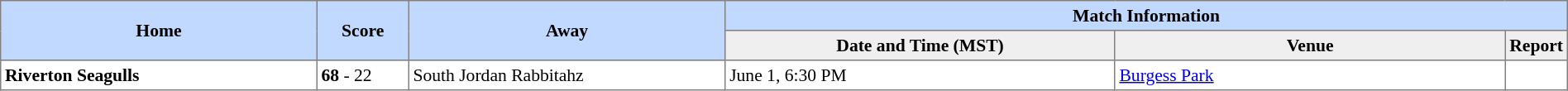<table border="1" cellpadding="3" cellspacing="0" style="border-collapse:collapse; font-size:90%; width:100%">
<tr style="background:#c1d8ff;">
<th rowspan="2" style="width:21%;">Home</th>
<th rowspan="2" style="width:6%;">Score</th>
<th rowspan="2" style="width:21%;">Away</th>
<th colspan="3">Match Information</th>
</tr>
<tr style="background:#efefef;">
<th width="26%">Date and Time (MST)</th>
<th width="26%">Venue</th>
<td><strong>Report</strong></td>
</tr>
<tr>
<td><strong> Riverton Seagulls</strong></td>
<td><strong>68</strong> - 22</td>
<td><strong></strong> South Jordan Rabbitahz</td>
<td>June 1, 6:30 PM</td>
<td><a href='#'>Burgess Park</a></td>
<td> </td>
</tr>
</table>
